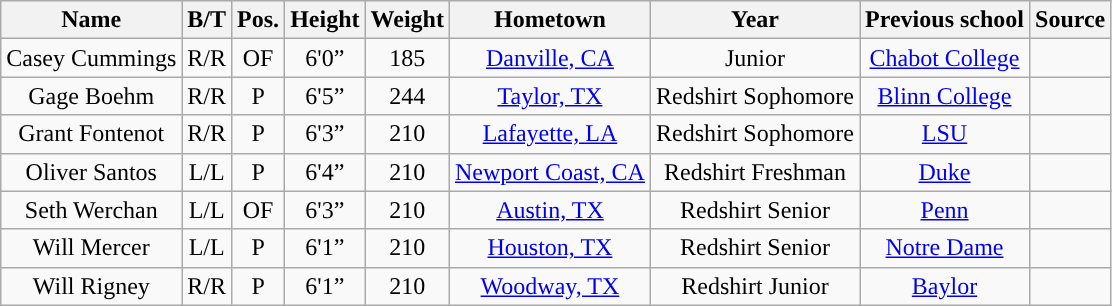<table class="wikitable sortable">
<tr>
<th style="text-align:center; ">Name</th>
<th style="text-align:center; ">B/T</th>
<th style="text-align:center; ">Pos.</th>
<th style="text-align:center; ">Height</th>
<th style="text-align:center; ">Weight</th>
<th style="text-align:center; ">Hometown</th>
<th style="text-align:center; ">Year</th>
<th style="text-align:center; ">Previous school</th>
<th style="text-align:center; ">Source</th>
</tr>
<tr align="center">
<td>Casey Cummings</td>
<td>R/R</td>
<td>OF</td>
<td>6'0”</td>
<td>185</td>
<td><a href='#'>Danville, CA</a></td>
<td>Junior</td>
<td><a href='#'>Chabot College</a></td>
<td></td>
</tr>
<tr align="center">
<td>Gage Boehm</td>
<td>R/R</td>
<td>P</td>
<td>6'5”</td>
<td>244</td>
<td><a href='#'>Taylor, TX</a></td>
<td>Redshirt Sophomore</td>
<td><a href='#'>Blinn College</a></td>
<td></td>
</tr>
<tr align="center">
<td>Grant Fontenot</td>
<td>R/R</td>
<td>P</td>
<td>6'3”</td>
<td>210</td>
<td><a href='#'>Lafayette, LA</a></td>
<td>Redshirt Sophomore</td>
<td><a href='#'>LSU</a></td>
<td></td>
</tr>
<tr align="center">
<td>Oliver Santos</td>
<td>L/L</td>
<td>P</td>
<td>6'4”</td>
<td>210</td>
<td><a href='#'>Newport Coast, CA</a></td>
<td>Redshirt Freshman</td>
<td><a href='#'>Duke</a></td>
<td></td>
</tr>
<tr align="center">
<td>Seth Werchan</td>
<td>L/L</td>
<td>OF</td>
<td>6'3”</td>
<td>210</td>
<td><a href='#'>Austin, TX</a></td>
<td>Redshirt Senior</td>
<td><a href='#'>Penn</a></td>
<td></td>
</tr>
<tr align="center">
<td>Will Mercer</td>
<td>L/L</td>
<td>P</td>
<td>6'1”</td>
<td>210</td>
<td><a href='#'>Houston, TX</a></td>
<td>Redshirt Senior</td>
<td><a href='#'>Notre Dame</a></td>
<td></td>
</tr>
<tr align="center">
<td>Will Rigney</td>
<td>R/R</td>
<td>P</td>
<td>6'1”</td>
<td>210</td>
<td><a href='#'>Woodway, TX</a></td>
<td>Redshirt Junior</td>
<td><a href='#'>Baylor</a></td>
<td></td>
</tr>
</table>
